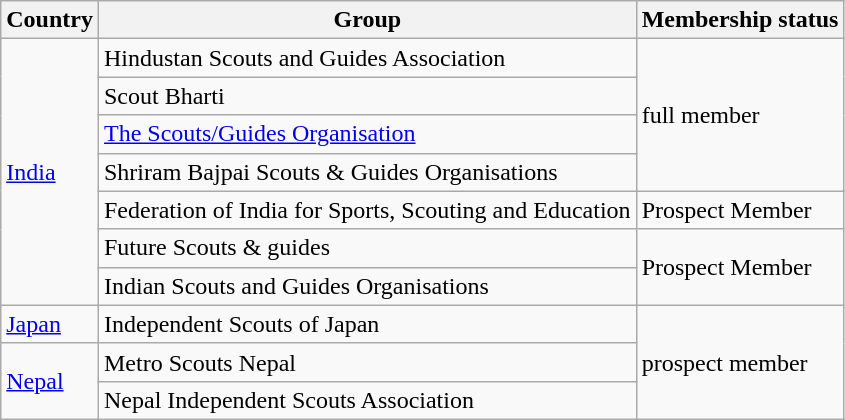<table class="wikitable" border="1">
<tr>
<th>Country</th>
<th>Group</th>
<th>Membership status</th>
</tr>
<tr>
<td rowspan=7><a href='#'>India</a></td>
<td>Hindustan Scouts and Guides Association</td>
<td rowspan="4">full member</td>
</tr>
<tr>
<td>Scout Bharti</td>
</tr>
<tr>
<td><a href='#'>The Scouts/Guides Organisation</a></td>
</tr>
<tr>
<td>Shriram Bajpai Scouts & Guides Organisations</td>
</tr>
<tr>
<td>Federation of India for Sports, Scouting and Education</td>
<td>Prospect Member</td>
</tr>
<tr>
<td>Future Scouts & guides</td>
<td rowspan="2">Prospect Member </td>
</tr>
<tr>
<td>Indian Scouts and Guides Organisations</td>
</tr>
<tr>
<td><a href='#'>Japan</a></td>
<td>Independent  Scouts of Japan</td>
<td rowspan="3">prospect member</td>
</tr>
<tr>
<td rowspan=2><a href='#'>Nepal</a></td>
<td>Metro Scouts Nepal </td>
</tr>
<tr>
<td>Nepal Independent Scouts Association</td>
</tr>
</table>
